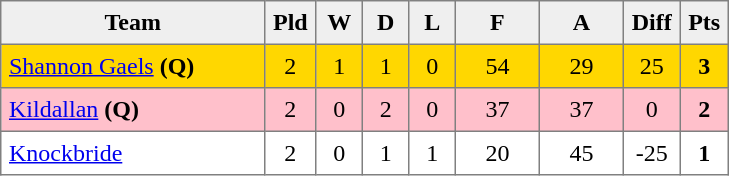<table style=border-collapse:collapse border=1 cellspacing=0 cellpadding=5>
<tr align=center bgcolor=#efefef>
<th width=165>Team</th>
<th width=20>Pld</th>
<th width=20>W</th>
<th width=20>D</th>
<th width=20>L</th>
<th width=45>F</th>
<th width=45>A</th>
<th width=20>Diff</th>
<th width=20>Pts</th>
</tr>
<tr align=center style="background:gold;">
<td style="text-align:left;"><a href='#'>Shannon Gaels</a> <strong>(Q)</strong></td>
<td>2</td>
<td>1</td>
<td>1</td>
<td>0</td>
<td>54</td>
<td>29</td>
<td>25</td>
<td><strong>3</strong></td>
</tr>
<tr align=center style="background:#FFC0CB;">
<td style="text-align:left;"><a href='#'>Kildallan</a> <strong>(Q)</strong></td>
<td>2</td>
<td>0</td>
<td>2</td>
<td>0</td>
<td>37</td>
<td>37</td>
<td>0</td>
<td><strong>2</strong></td>
</tr>
<tr align=center style="background:#FFFFFF;">
<td style="text-align:left;"><a href='#'>Knockbride</a></td>
<td>2</td>
<td>0</td>
<td>1</td>
<td>1</td>
<td>20</td>
<td>45</td>
<td>-25</td>
<td><strong>1</strong></td>
</tr>
</table>
